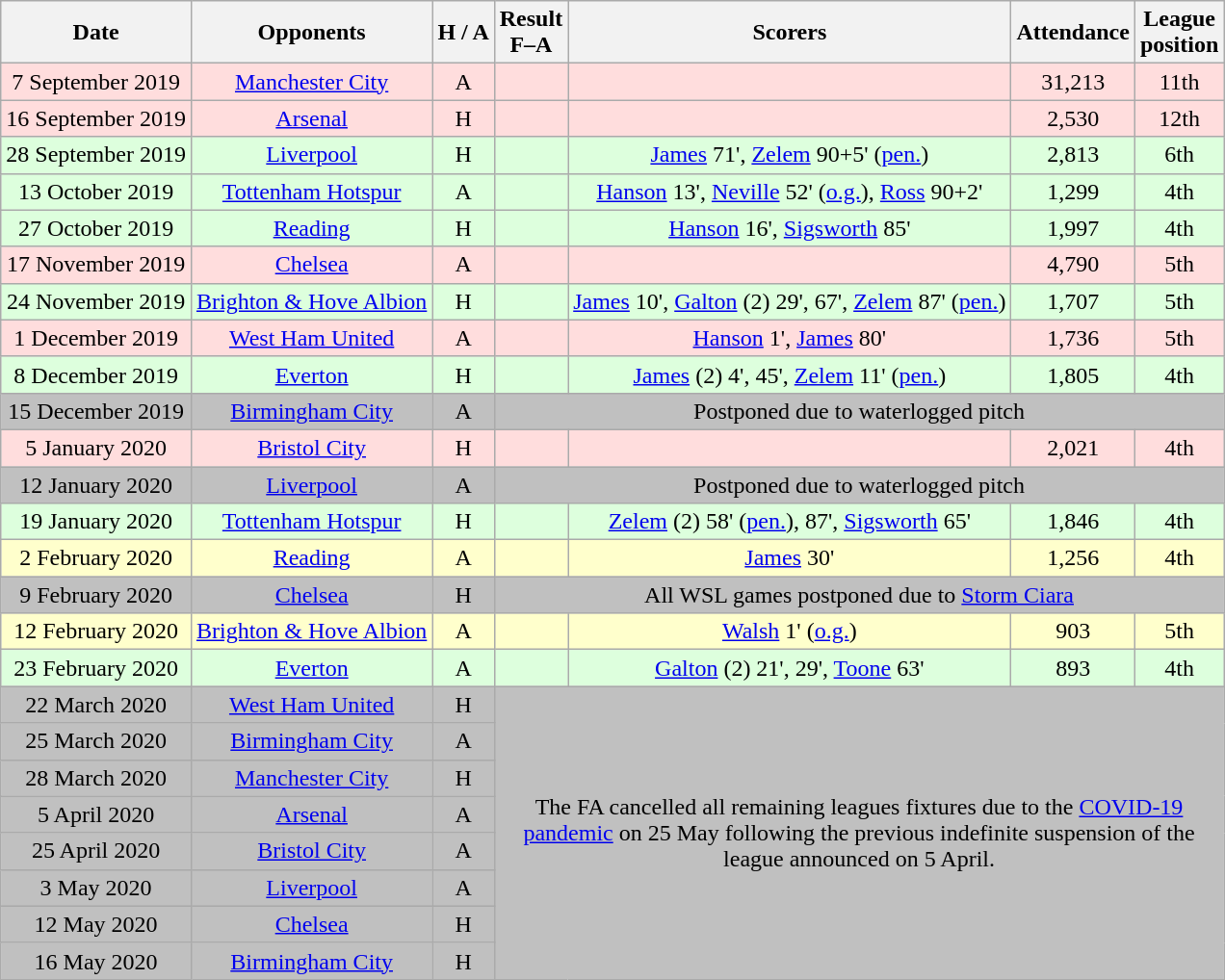<table class="wikitable" style="text-align:center">
<tr>
<th>Date</th>
<th>Opponents</th>
<th>H / A</th>
<th>Result<br>F–A</th>
<th>Scorers</th>
<th>Attendance</th>
<th>League<br>position</th>
</tr>
<tr bgcolor=#ffdddd>
<td>7 September 2019</td>
<td><a href='#'>Manchester City</a></td>
<td>A</td>
<td></td>
<td></td>
<td>31,213</td>
<td>11th</td>
</tr>
<tr bgcolor=#ffdddd>
<td>16 September 2019</td>
<td><a href='#'>Arsenal</a></td>
<td>H</td>
<td></td>
<td></td>
<td>2,530</td>
<td>12th</td>
</tr>
<tr bgcolor=#ddffdd>
<td>28 September 2019</td>
<td><a href='#'>Liverpool</a></td>
<td>H</td>
<td></td>
<td><a href='#'>James</a> 71', <a href='#'>Zelem</a> 90+5' (<a href='#'>pen.</a>)</td>
<td>2,813</td>
<td>6th</td>
</tr>
<tr bgcolor=#ddffdd>
<td>13 October 2019</td>
<td><a href='#'>Tottenham Hotspur</a></td>
<td>A</td>
<td></td>
<td><a href='#'>Hanson</a> 13', <a href='#'>Neville</a> 52' (<a href='#'>o.g.</a>), <a href='#'>Ross</a> 90+2'</td>
<td>1,299</td>
<td>4th</td>
</tr>
<tr bgcolor=#ddffdd>
<td>27 October 2019</td>
<td><a href='#'>Reading</a></td>
<td>H</td>
<td></td>
<td><a href='#'>Hanson</a> 16', <a href='#'>Sigsworth</a> 85'</td>
<td>1,997</td>
<td>4th</td>
</tr>
<tr bgcolor=#ffdddd>
<td>17 November 2019</td>
<td><a href='#'>Chelsea</a></td>
<td>A</td>
<td></td>
<td></td>
<td>4,790</td>
<td>5th</td>
</tr>
<tr bgcolor=#ddffdd>
<td>24 November 2019</td>
<td><a href='#'>Brighton & Hove Albion</a></td>
<td>H</td>
<td></td>
<td><a href='#'>James</a> 10', <a href='#'>Galton</a> (2) 29', 67', <a href='#'>Zelem</a> 87' (<a href='#'>pen.</a>)</td>
<td>1,707</td>
<td>5th</td>
</tr>
<tr bgcolor=#ffdddd>
<td>1 December 2019</td>
<td><a href='#'>West Ham United</a></td>
<td>A</td>
<td></td>
<td><a href='#'>Hanson</a> 1', <a href='#'>James</a> 80'</td>
<td>1,736</td>
<td>5th</td>
</tr>
<tr bgcolor=#ddffdd>
<td>8 December 2019</td>
<td><a href='#'>Everton</a></td>
<td>H</td>
<td></td>
<td><a href='#'>James</a> (2) 4', 45', <a href='#'>Zelem</a> 11' (<a href='#'>pen.</a>)</td>
<td>1,805</td>
<td>4th</td>
</tr>
<tr bgcolor=#C0C0C0>
<td>15 December 2019</td>
<td><a href='#'>Birmingham City</a></td>
<td>A</td>
<td colspan="4">Postponed due to waterlogged pitch</td>
</tr>
<tr bgcolor=#ffdddd>
<td>5 January 2020</td>
<td><a href='#'>Bristol City</a></td>
<td>H</td>
<td></td>
<td></td>
<td>2,021</td>
<td>4th</td>
</tr>
<tr bgcolor=#C0C0C0>
<td>12 January 2020</td>
<td><a href='#'>Liverpool</a></td>
<td>A</td>
<td colspan="4">Postponed due to waterlogged pitch</td>
</tr>
<tr bgcolor=#ddffdd>
<td>19 January 2020</td>
<td><a href='#'>Tottenham Hotspur</a></td>
<td>H</td>
<td></td>
<td><a href='#'>Zelem</a> (2) 58' (<a href='#'>pen.</a>), 87', <a href='#'>Sigsworth</a> 65'</td>
<td>1,846</td>
<td>4th</td>
</tr>
<tr bgcolor=#ffffcc>
<td>2 February 2020</td>
<td><a href='#'>Reading</a></td>
<td>A</td>
<td></td>
<td><a href='#'>James</a> 30'</td>
<td>1,256</td>
<td>4th</td>
</tr>
<tr bgcolor=#C0C0C0>
<td>9 February 2020</td>
<td><a href='#'>Chelsea</a></td>
<td>H</td>
<td colspan="4">All WSL games postponed due to <a href='#'>Storm Ciara</a></td>
</tr>
<tr bgcolor=#ffffcc>
<td>12 February 2020</td>
<td><a href='#'>Brighton & Hove Albion</a></td>
<td>A</td>
<td></td>
<td><a href='#'>Walsh</a> 1' (<a href='#'>o.g.</a>)</td>
<td>903</td>
<td>5th</td>
</tr>
<tr bgcolor=#ddffdd>
<td>23 February 2020</td>
<td><a href='#'>Everton</a></td>
<td>A</td>
<td></td>
<td><a href='#'>Galton</a> (2) 21', 29', <a href='#'>Toone</a> 63'</td>
<td>893</td>
<td>4th</td>
</tr>
<tr bgcolor=#C0C0C0>
<td>22 March 2020</td>
<td><a href='#'>West Ham United</a></td>
<td>H</td>
<td colspan="4" rowspan="8" width=300px>The FA cancelled all remaining leagues fixtures due to the <a href='#'>COVID-19 pandemic</a> on 25 May following the previous indefinite suspension of the league announced on 5 April.</td>
</tr>
<tr bgcolor=#C0C0C0>
<td>25 March 2020</td>
<td><a href='#'>Birmingham City</a></td>
<td>A</td>
</tr>
<tr bgcolor=#C0C0C0>
<td>28 March 2020</td>
<td><a href='#'>Manchester City</a></td>
<td>H</td>
</tr>
<tr bgcolor=#C0C0C0>
<td>5 April 2020</td>
<td><a href='#'>Arsenal</a></td>
<td>A</td>
</tr>
<tr bgcolor=#C0C0C0>
<td>25 April 2020</td>
<td><a href='#'>Bristol City</a></td>
<td>A</td>
</tr>
<tr bgcolor=#C0C0C0>
<td>3 May 2020</td>
<td><a href='#'>Liverpool</a></td>
<td>A</td>
</tr>
<tr bgcolor=#C0C0C0>
<td>12 May 2020</td>
<td><a href='#'>Chelsea</a></td>
<td>H</td>
</tr>
<tr bgcolor=#C0C0C0>
<td>16 May 2020</td>
<td><a href='#'>Birmingham City</a></td>
<td>H</td>
</tr>
</table>
